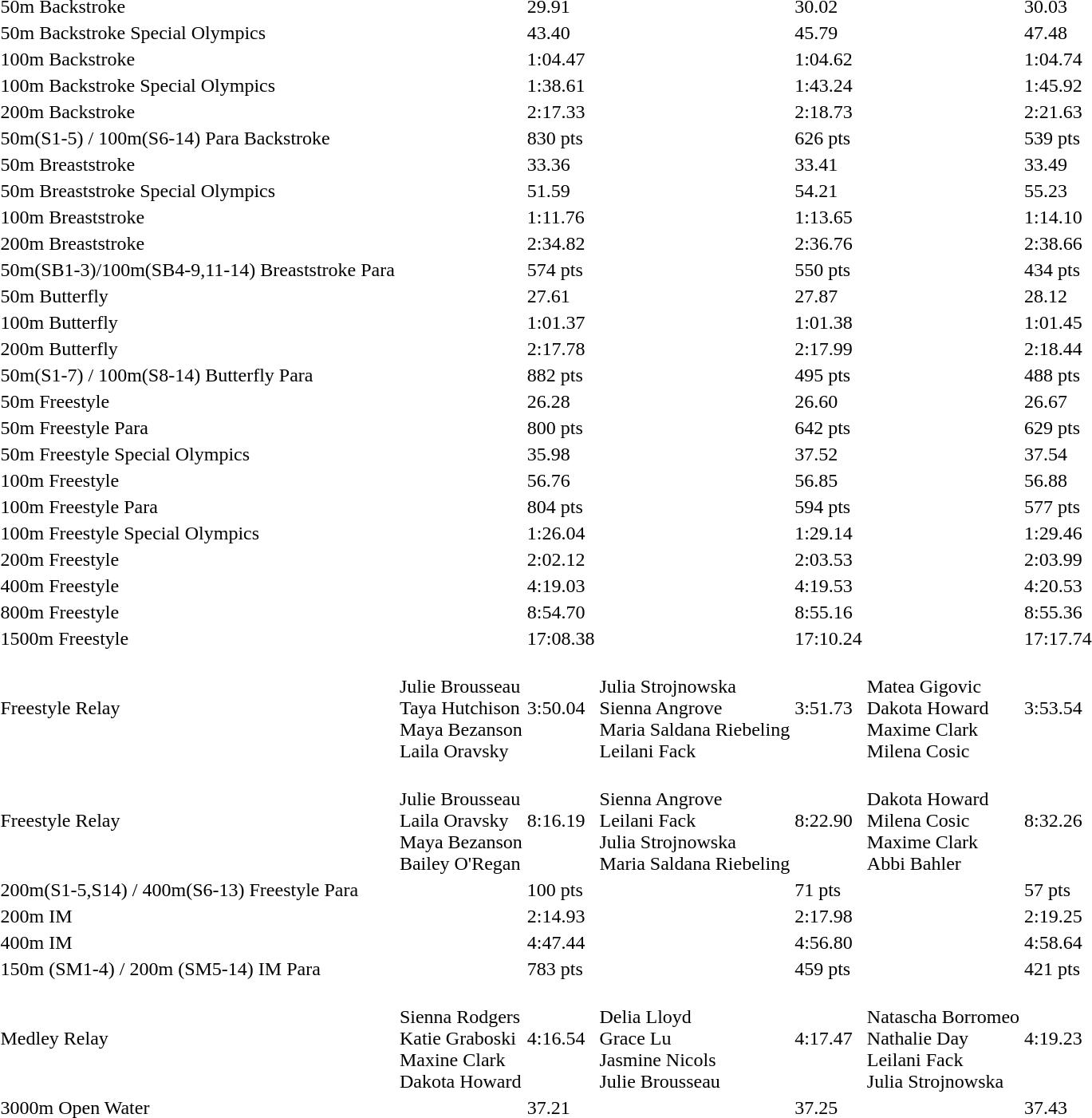<table>
<tr>
<td>50m Backstroke</td>
<td></td>
<td>29.91</td>
<td></td>
<td>30.02</td>
<td></td>
<td>30.03</td>
</tr>
<tr>
<td>50m Backstroke Special Olympics</td>
<td></td>
<td>43.40</td>
<td></td>
<td>45.79</td>
<td></td>
<td>47.48</td>
</tr>
<tr>
<td>100m Backstroke</td>
<td></td>
<td>1:04.47</td>
<td></td>
<td>1:04.62</td>
<td></td>
<td>1:04.74</td>
</tr>
<tr>
<td>100m Backstroke Special Olympics</td>
<td></td>
<td>1:38.61</td>
<td></td>
<td>1:43.24</td>
<td></td>
<td>1:45.92</td>
</tr>
<tr>
<td>200m Backstroke</td>
<td></td>
<td>2:17.33</td>
<td></td>
<td>2:18.73</td>
<td></td>
<td>2:21.63</td>
</tr>
<tr>
<td>50m(S1-5) / 100m(S6-14) Para Backstroke</td>
<td></td>
<td>830 pts</td>
<td></td>
<td>626 pts</td>
<td></td>
<td>539 pts</td>
</tr>
<tr>
<td>50m Breaststroke</td>
<td></td>
<td>33.36</td>
<td></td>
<td>33.41</td>
<td></td>
<td>33.49</td>
</tr>
<tr>
<td>50m Breaststroke Special Olympics</td>
<td></td>
<td>51.59</td>
<td></td>
<td>54.21</td>
<td></td>
<td>55.23</td>
</tr>
<tr>
<td>100m Breaststroke</td>
<td></td>
<td>1:11.76</td>
<td></td>
<td>1:13.65</td>
<td></td>
<td>1:14.10</td>
</tr>
<tr>
<td>200m Breaststroke</td>
<td></td>
<td>2:34.82</td>
<td></td>
<td>2:36.76</td>
<td></td>
<td>2:38.66</td>
</tr>
<tr>
<td>50m(SB1-3)/100m(SB4-9,11-14) Breaststroke Para</td>
<td></td>
<td>574 pts</td>
<td></td>
<td>550 pts</td>
<td></td>
<td>434 pts</td>
</tr>
<tr>
<td>50m Butterfly</td>
<td></td>
<td>27.61</td>
<td></td>
<td>27.87</td>
<td></td>
<td>28.12</td>
</tr>
<tr>
<td>100m Butterfly</td>
<td></td>
<td>1:01.37</td>
<td></td>
<td>1:01.38</td>
<td></td>
<td>1:01.45</td>
</tr>
<tr>
<td>200m Butterfly</td>
<td></td>
<td>2:17.78</td>
<td></td>
<td>2:17.99</td>
<td></td>
<td>2:18.44</td>
</tr>
<tr>
<td>50m(S1-7) / 100m(S8-14) Butterfly Para</td>
<td></td>
<td>882 pts</td>
<td></td>
<td>495 pts</td>
<td></td>
<td>488 pts</td>
</tr>
<tr>
<td>50m Freestyle</td>
<td></td>
<td>26.28</td>
<td></td>
<td>26.60</td>
<td></td>
<td>26.67</td>
</tr>
<tr>
<td>50m Freestyle Para</td>
<td></td>
<td>800 pts</td>
<td></td>
<td>642 pts</td>
<td></td>
<td>629 pts</td>
</tr>
<tr>
<td>50m Freestyle Special Olympics</td>
<td></td>
<td>35.98</td>
<td></td>
<td>37.52</td>
<td></td>
<td>37.54</td>
</tr>
<tr>
<td>100m Freestyle</td>
<td></td>
<td>56.76</td>
<td></td>
<td>56.85</td>
<td></td>
<td>56.88</td>
</tr>
<tr>
<td>100m Freestyle Para</td>
<td></td>
<td>804 pts</td>
<td></td>
<td>594 pts</td>
<td></td>
<td>577 pts</td>
</tr>
<tr>
<td>100m Freestyle Special Olympics</td>
<td></td>
<td>1:26.04</td>
<td></td>
<td>1:29.14</td>
<td></td>
<td>1:29.46</td>
</tr>
<tr>
<td>200m Freestyle</td>
<td></td>
<td>2:02.12</td>
<td></td>
<td>2:03.53</td>
<td></td>
<td>2:03.99</td>
</tr>
<tr>
<td>400m Freestyle</td>
<td></td>
<td>4:19.03</td>
<td></td>
<td>4:19.53</td>
<td></td>
<td>4:20.53</td>
</tr>
<tr>
<td>800m Freestyle</td>
<td></td>
<td>8:54.70</td>
<td></td>
<td>8:55.16</td>
<td></td>
<td>8:55.36</td>
</tr>
<tr>
<td>1500m Freestyle</td>
<td></td>
<td>17:08.38</td>
<td></td>
<td>17:10.24</td>
<td></td>
<td>17:17.74</td>
</tr>
<tr>
<td> Freestyle Relay</td>
<td><br>Julie Brousseau<br>Taya Hutchison<br>Maya Bezanson<br>Laila Oravsky</td>
<td>3:50.04</td>
<td><br>Julia Strojnowska<br>Sienna Angrove<br>Maria Saldana Riebeling<br>Leilani Fack</td>
<td>3:51.73</td>
<td><br>Matea Gigovic<br>Dakota Howard<br>Maxime Clark<br>Milena Cosic</td>
<td>3:53.54</td>
</tr>
<tr>
<td> Freestyle Relay</td>
<td><br>Julie Brousseau<br>Laila Oravsky<br>Maya Bezanson<br>Bailey O'Regan</td>
<td>8:16.19</td>
<td><br>Sienna Angrove<br>Leilani Fack<br>Julia Strojnowska<br>Maria Saldana Riebeling</td>
<td>8:22.90</td>
<td><br>Dakota Howard<br>Milena Cosic<br>Maxime Clark<br>Abbi Bahler</td>
<td>8:32.26</td>
</tr>
<tr>
<td>200m(S1-5,S14) / 400m(S6-13) Freestyle Para</td>
<td></td>
<td>100 pts</td>
<td></td>
<td>71 pts</td>
<td></td>
<td>57 pts</td>
</tr>
<tr>
<td>200m IM</td>
<td></td>
<td>2:14.93</td>
<td></td>
<td>2:17.98</td>
<td></td>
<td>2:19.25</td>
</tr>
<tr>
<td>400m IM</td>
<td></td>
<td>4:47.44</td>
<td></td>
<td>4:56.80</td>
<td></td>
<td>4:58.64</td>
</tr>
<tr>
<td>150m (SM1-4) / 200m (SM5-14) IM Para</td>
<td></td>
<td>783 pts</td>
<td></td>
<td>459 pts</td>
<td></td>
<td>421 pts</td>
</tr>
<tr>
<td> Medley Relay</td>
<td><br>Sienna Rodgers<br>Katie Graboski<br>Maxine Clark<br>Dakota Howard</td>
<td>4:16.54</td>
<td><br>Delia Lloyd<br>Grace Lu<br>Jasmine Nicols<br>Julie Brousseau</td>
<td>4:17.47</td>
<td><br>Natascha Borromeo<br>Nathalie Day<br>Leilani Fack<br>Julia Strojnowska</td>
<td>4:19.23</td>
</tr>
<tr>
<td>3000m Open Water</td>
<td></td>
<td>37.21</td>
<td></td>
<td>37.25</td>
<td></td>
<td>37.43</td>
</tr>
</table>
